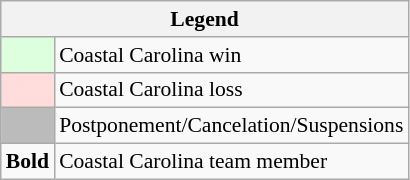<table class="wikitable" style="font-size:90%">
<tr>
<th colspan="2">Legend</th>
</tr>
<tr>
<td bgcolor="#ddffdd"> </td>
<td>Coastal Carolina win</td>
</tr>
<tr>
<td bgcolor="#ffdddd"> </td>
<td>Coastal Carolina loss</td>
</tr>
<tr>
<td bgcolor="#bbbbbb"> </td>
<td>Postponement/Cancelation/Suspensions</td>
</tr>
<tr>
<td><strong>Bold</strong></td>
<td>Coastal Carolina team member</td>
</tr>
</table>
